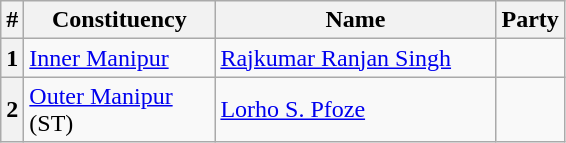<table class="wikitable sortable">
<tr>
<th>#</th>
<th style="width:120px">Constituency</th>
<th style="width:180px">Name</th>
<th colspan=2>Party</th>
</tr>
<tr>
<th>1</th>
<td><a href='#'>Inner Manipur</a></td>
<td><a href='#'>Rajkumar Ranjan Singh</a></td>
<td></td>
</tr>
<tr>
<th>2</th>
<td><a href='#'>Outer Manipur</a> (ST)</td>
<td><a href='#'>Lorho S. Pfoze</a></td>
<td></td>
</tr>
</table>
